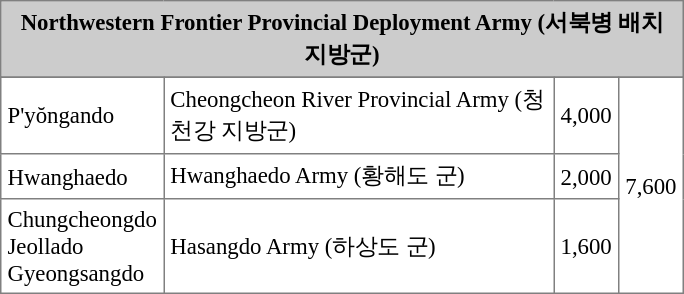<table class="toccolours" border="1" cellpadding="4" style="float: right; margin: 0 0 1em 1em; width: 30em; border-collapse: collapse; font-size: 95%; clear: right;">
<tr>
<th colspan="5" align="center" bgcolor="#CCCCCC">Northwestern Frontier Provincial Deployment Army (서북병 배치 지방군)</th>
</tr>
<tr>
</tr>
<tr>
<td rowspan=1>P'yŏngando</td>
<td>Cheongcheon River Provincial Army (청천강 지방군)</td>
<td>4,000</td>
<td rowspan=5>7,600</td>
</tr>
<tr>
<td rowspan=1>Hwanghaedo</td>
<td>Hwanghaedo Army (황해도 군)</td>
<td>2,000</td>
</tr>
<tr>
<td rowspan=3>Chungcheongdo<br>Jeollado<br>Gyeongsangdo</td>
<td rowspan=3>Hasangdo Army (하상도 군)</td>
<td>1,600</td>
</tr>
</table>
